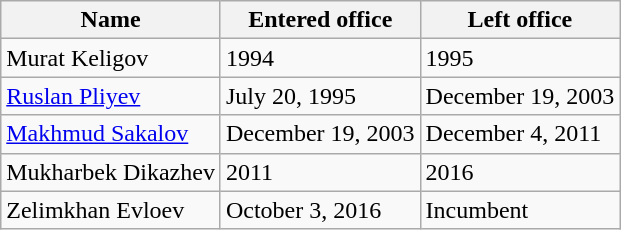<table class="wikitable">
<tr>
<th>Name</th>
<th>Entered office</th>
<th>Left office</th>
</tr>
<tr>
<td>Murat Keligov</td>
<td>1994</td>
<td>1995</td>
</tr>
<tr>
<td><a href='#'>Ruslan Pliyev</a></td>
<td>July 20, 1995</td>
<td>December 19, 2003</td>
</tr>
<tr>
<td><a href='#'>Makhmud Sakalov</a></td>
<td>December 19, 2003</td>
<td>December 4, 2011</td>
</tr>
<tr>
<td>Mukharbek Dikazhev</td>
<td>2011</td>
<td>2016</td>
</tr>
<tr>
<td>Zelimkhan Evloev</td>
<td>October 3, 2016</td>
<td>Incumbent</td>
</tr>
</table>
